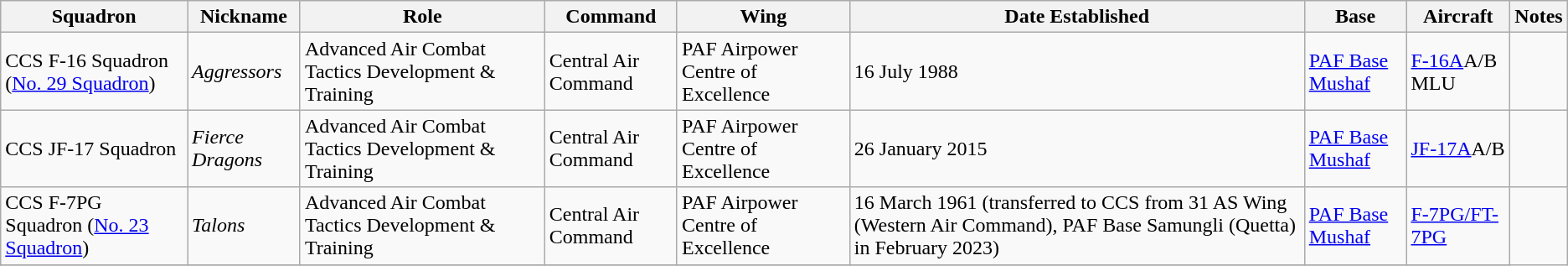<table class="wikitable sortable">
<tr>
<th>Squadron</th>
<th>Nickname</th>
<th>Role</th>
<th>Command</th>
<th>Wing</th>
<th>Date Established</th>
<th>Base</th>
<th>Aircraft</th>
<th>Notes</th>
</tr>
<tr>
<td>CCS F-16 Squadron (<a href='#'>No. 29 Squadron</a>)</td>
<td><em>Aggressors</em></td>
<td>Advanced Air Combat Tactics Development & Training</td>
<td>Central Air Command</td>
<td>PAF Airpower Centre of Excellence</td>
<td>16 July 1988</td>
<td><a href='#'>PAF Base Mushaf</a></td>
<td><a href='#'>F-16A</a>A/B MLU</td>
<td></td>
</tr>
<tr>
<td>CCS JF-17 Squadron</td>
<td><em>Fierce Dragons</em></td>
<td>Advanced Air Combat Tactics Development & Training</td>
<td>Central Air Command</td>
<td>PAF Airpower Centre of Excellence</td>
<td>26 January 2015</td>
<td><a href='#'>PAF Base Mushaf</a></td>
<td><a href='#'>JF-17A</a>A/B</td>
<td></td>
</tr>
<tr>
<td>CCS F-7PG Squadron (<a href='#'>No. 23 Squadron</a>)</td>
<td><em>Talons</em></td>
<td>Advanced Air Combat Tactics Development & Training</td>
<td>Central Air Command</td>
<td>PAF Airpower Centre of Excellence</td>
<td>16 March 1961 (transferred to CCS from 31 AS Wing (Western Air Command), PAF Base Samungli (Quetta) in February 2023)</td>
<td><a href='#'>PAF Base Mushaf</a></td>
<td><a href='#'>F-7PG/FT-7PG</a></td>
</tr>
<tr>
</tr>
</table>
